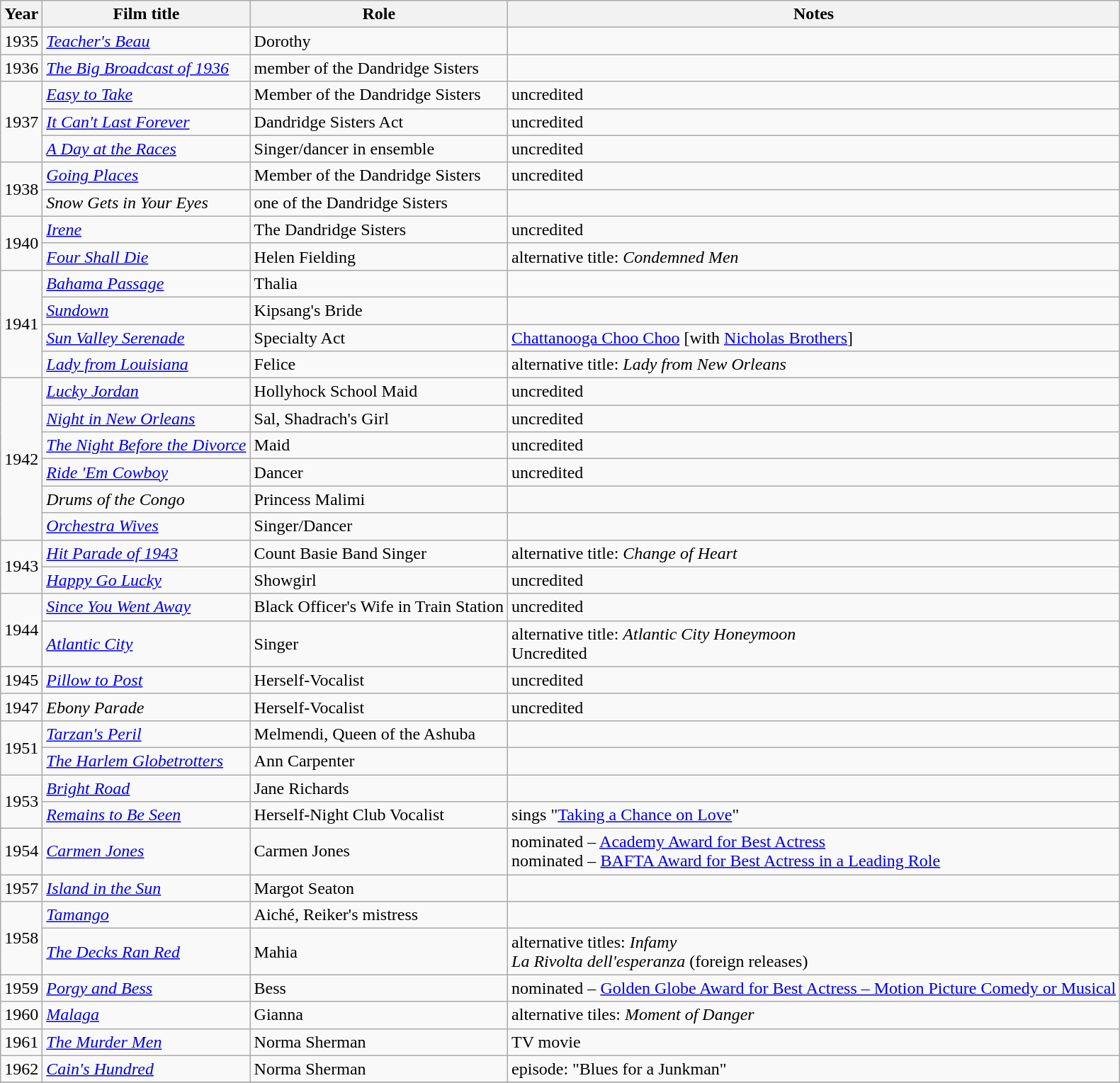<table class="wikitable sortable">
<tr>
<th>Year</th>
<th>Film title</th>
<th>Role</th>
<th class="unsortable">Notes</th>
</tr>
<tr>
<td>1935</td>
<td><em><a href='#'>Teacher's Beau</a></em></td>
<td>Dorothy</td>
<td></td>
</tr>
<tr>
<td>1936</td>
<td data-sort-value="Big Broadcast of 1936, The"><em><a href='#'>The Big Broadcast of 1936</a></em></td>
<td>member of the Dandridge Sisters</td>
<td></td>
</tr>
<tr>
<td rowspan=3>1937</td>
<td><em><a href='#'>Easy to Take</a></em></td>
<td>Member of the Dandridge Sisters</td>
<td>uncredited</td>
</tr>
<tr>
<td><em><a href='#'>It Can't Last Forever</a></em></td>
<td>Dandridge Sisters Act</td>
<td>uncredited</td>
</tr>
<tr>
<td data-sort-value="Day at the Races, A"><em><a href='#'>A Day at the Races</a></em></td>
<td>Singer/dancer in ensemble</td>
<td>uncredited</td>
</tr>
<tr>
<td rowspan=2>1938</td>
<td><em><a href='#'>Going Places</a></em></td>
<td>Member of the Dandridge Sisters</td>
<td>uncredited</td>
</tr>
<tr>
<td><em>Snow Gets in Your Eyes</em></td>
<td>one of the Dandridge Sisters</td>
<td></td>
</tr>
<tr>
<td rowspan=2>1940</td>
<td><em><a href='#'>Irene</a></em></td>
<td>The Dandridge Sisters</td>
<td>uncredited</td>
</tr>
<tr>
<td><em><a href='#'>Four Shall Die</a></em></td>
<td>Helen Fielding</td>
<td>alternative title: <em>Condemned Men</em></td>
</tr>
<tr>
<td rowspan=4>1941</td>
<td><em><a href='#'>Bahama Passage</a></em></td>
<td>Thalia</td>
<td></td>
</tr>
<tr>
<td><em><a href='#'>Sundown</a></em></td>
<td>Kipsang's Bride</td>
<td></td>
</tr>
<tr>
<td><em><a href='#'>Sun Valley Serenade</a></em></td>
<td>Specialty Act</td>
<td><a href='#'>Chattanooga Choo Choo</a> [with <a href='#'>Nicholas Brothers</a>]</td>
</tr>
<tr>
<td><em><a href='#'>Lady from Louisiana</a></em></td>
<td>Felice</td>
<td>alternative title: <em>Lady from New Orleans</em></td>
</tr>
<tr>
<td rowspan=6>1942</td>
<td><em><a href='#'>Lucky Jordan</a></em></td>
<td>Hollyhock School Maid</td>
<td>uncredited</td>
</tr>
<tr>
<td><em><a href='#'>Night in New Orleans</a></em></td>
<td>Sal, Shadrach's Girl</td>
<td>uncredited</td>
</tr>
<tr>
<td data-sort-value="Night Before the Divorce, The"><em><a href='#'>The Night Before the Divorce</a></em></td>
<td>Maid</td>
<td>uncredited</td>
</tr>
<tr>
<td><em><a href='#'>Ride 'Em Cowboy</a></em></td>
<td>Dancer</td>
<td>uncredited</td>
</tr>
<tr>
<td><em>Drums of the Congo</em></td>
<td>Princess Malimi</td>
<td></td>
</tr>
<tr>
<td><em><a href='#'>Orchestra Wives</a></em></td>
<td>Singer/Dancer</td>
<td></td>
</tr>
<tr>
<td rowspan=2>1943</td>
<td><em><a href='#'>Hit Parade of 1943</a></em></td>
<td>Count Basie Band Singer</td>
<td>alternative title: <em>Change of Heart</em></td>
</tr>
<tr>
<td><em><a href='#'>Happy Go Lucky</a></em></td>
<td>Showgirl</td>
<td>uncredited</td>
</tr>
<tr>
<td rowspan=2>1944</td>
<td><em><a href='#'>Since You Went Away</a></em></td>
<td>Black Officer's Wife in Train Station</td>
<td>uncredited</td>
</tr>
<tr>
<td><em><a href='#'>Atlantic City</a></em></td>
<td>Singer</td>
<td>alternative title: <em>Atlantic City Honeymoon</em><br>Uncredited</td>
</tr>
<tr>
<td>1945</td>
<td><em><a href='#'>Pillow to Post</a></em></td>
<td>Herself-Vocalist</td>
<td>uncredited</td>
</tr>
<tr>
<td>1947</td>
<td><em>Ebony Parade</em></td>
<td>Herself-Vocalist</td>
<td>uncredited</td>
</tr>
<tr>
<td rowspan=2>1951</td>
<td><em><a href='#'>Tarzan's Peril</a></em></td>
<td>Melmendi, Queen of the Ashuba</td>
<td></td>
</tr>
<tr>
<td data-sort-value="Harlem Globetrotters, The"><em><a href='#'>The Harlem Globetrotters</a></em></td>
<td>Ann Carpenter</td>
<td></td>
</tr>
<tr>
<td rowspan=2>1953</td>
<td><em><a href='#'>Bright Road</a></em></td>
<td>Jane Richards</td>
<td></td>
</tr>
<tr>
<td><em><a href='#'>Remains to Be Seen</a></em></td>
<td>Herself-Night Club Vocalist</td>
<td>sings "<a href='#'>Taking a Chance on Love</a>"</td>
</tr>
<tr>
<td>1954</td>
<td><em><a href='#'>Carmen Jones</a></em></td>
<td>Carmen Jones</td>
<td>nominated – <a href='#'>Academy Award for Best Actress</a><br>nominated – <a href='#'>BAFTA Award for Best Actress in a Leading Role</a></td>
</tr>
<tr>
<td>1957</td>
<td><em><a href='#'>Island in the Sun</a></em></td>
<td>Margot Seaton</td>
<td></td>
</tr>
<tr>
<td rowspan=2>1958</td>
<td><em><a href='#'>Tamango</a></em></td>
<td>Aiché, Reiker's mistress</td>
<td></td>
</tr>
<tr>
<td data-sort-value="Decks Ran Red, The"><em><a href='#'>The Decks Ran Red</a></em></td>
<td>Mahia</td>
<td>alternative titles: <em>Infamy</em><br><em>La Rivolta dell'esperanza</em> (foreign releases)</td>
</tr>
<tr>
<td>1959</td>
<td><em><a href='#'>Porgy and Bess</a></em></td>
<td>Bess</td>
<td>nominated – <a href='#'>Golden Globe Award for Best Actress – Motion Picture Comedy or Musical</a></td>
</tr>
<tr>
<td>1960</td>
<td><em><a href='#'>Malaga</a></em></td>
<td>Gianna</td>
<td>alternative tiles: <em>Moment of Danger</em></td>
</tr>
<tr>
<td>1961</td>
<td data-sort-value="Murder Men, The"><em><a href='#'>The Murder Men</a></em></td>
<td>Norma Sherman</td>
<td>TV movie</td>
</tr>
<tr>
<td>1962</td>
<td><em><a href='#'>Cain's Hundred</a></em></td>
<td>Norma Sherman</td>
<td>episode: "Blues for a Junkman"</td>
</tr>
<tr>
</tr>
</table>
